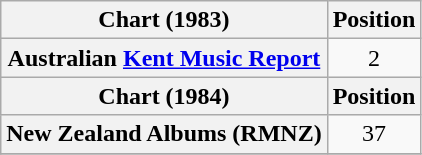<table class="wikitable sortable plainrowheaders">
<tr>
<th scope="col">Chart (1983)</th>
<th scope="col">Position</th>
</tr>
<tr>
<th scope="row">Australian <a href='#'>Kent Music Report</a></th>
<td style="text-align:center;">2</td>
</tr>
<tr>
<th scope="col">Chart (1984)</th>
<th scope="col">Position</th>
</tr>
<tr>
<th scope="row">New Zealand Albums (RMNZ)</th>
<td style="text-align:center;">37</td>
</tr>
<tr>
</tr>
</table>
